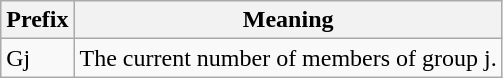<table class="wikitable">
<tr>
<th>Prefix</th>
<th>Meaning</th>
</tr>
<tr>
<td>Gj</td>
<td>The current number of members of group j.</td>
</tr>
</table>
